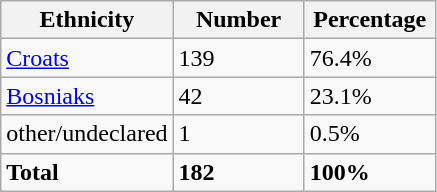<table class="wikitable">
<tr>
<th width="100px">Ethnicity</th>
<th width="80px">Number</th>
<th width="80px">Percentage</th>
</tr>
<tr>
<td><a href='#'>Croats</a></td>
<td>139</td>
<td>76.4%</td>
</tr>
<tr>
<td><a href='#'>Bosniaks</a></td>
<td>42</td>
<td>23.1%</td>
</tr>
<tr>
<td>other/undeclared</td>
<td>1</td>
<td>0.5%</td>
</tr>
<tr>
<td><strong>Total</strong></td>
<td><strong>182</strong></td>
<td><strong>100%</strong></td>
</tr>
</table>
